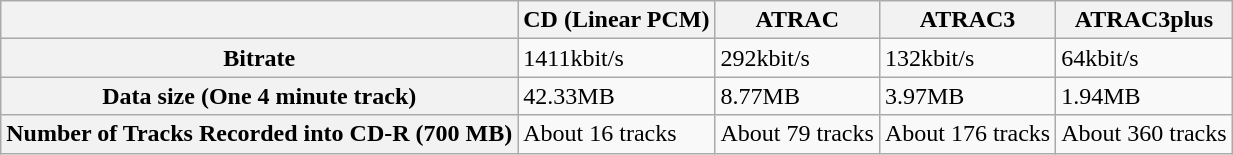<table class="wikitable">
<tr>
<th></th>
<th>CD (Linear PCM)</th>
<th>ATRAC</th>
<th>ATRAC3</th>
<th>ATRAC3plus</th>
</tr>
<tr>
<th>Bitrate</th>
<td>1411kbit/s</td>
<td>292kbit/s</td>
<td>132kbit/s</td>
<td>64kbit/s</td>
</tr>
<tr>
<th>Data size (One 4 minute track)</th>
<td>42.33MB</td>
<td>8.77MB</td>
<td>3.97MB</td>
<td>1.94MB</td>
</tr>
<tr>
<th>Number of Tracks Recorded into CD-R (700 MB)</th>
<td>About 16 tracks</td>
<td>About 79 tracks</td>
<td>About 176 tracks</td>
<td>About 360 tracks</td>
</tr>
</table>
